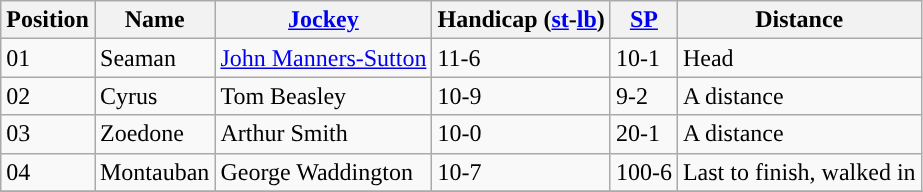<table class="wikitable sortable">
<tr>
<th data-sort-type="number"><strong>Position</strong></th>
<th>Name</th>
<th><a href='#'>Jockey</a></th>
<th>Handicap (<a href='#'>st</a>-<a href='#'>lb</a>)</th>
<th><a href='#'>SP</a></th>
<th>Distance</th>
</tr>
<tr>
<td>01</td>
<td>Seaman</td>
<td><a href='#'>John Manners-Sutton</a></td>
<td>11-6</td>
<td>10-1</td>
<td>Head</td>
</tr>
<tr>
<td>02</td>
<td>Cyrus</td>
<td>Tom Beasley</td>
<td>10-9</td>
<td>9-2</td>
<td>A distance</td>
</tr>
<tr>
<td>03</td>
<td>Zoedone</td>
<td>Arthur Smith</td>
<td>10-0</td>
<td>20-1</td>
<td>A distance</td>
</tr>
<tr>
<td>04</td>
<td>Montauban</td>
<td>George Waddington</td>
<td>10-7</td>
<td>100-6</td>
<td>Last to finish, walked in</td>
</tr>
<tr>
</tr>
</table>
